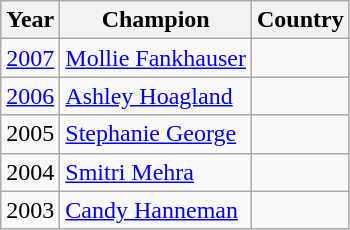<table class="wikitable">
<tr>
<th>Year</th>
<th>Champion</th>
<th>Country</th>
</tr>
<tr>
<td><a href='#'>2007</a></td>
<td><a href='#'>Mollie Fankhauser</a></td>
<td></td>
</tr>
<tr>
<td><a href='#'>2006</a></td>
<td><a href='#'>Ashley Hoagland</a></td>
<td></td>
</tr>
<tr>
<td>2005</td>
<td><a href='#'>Stephanie George</a></td>
<td></td>
</tr>
<tr>
<td>2004</td>
<td><a href='#'>Smitri Mehra</a></td>
<td></td>
</tr>
<tr>
<td>2003</td>
<td><a href='#'>Candy Hanneman</a></td>
<td></td>
</tr>
</table>
